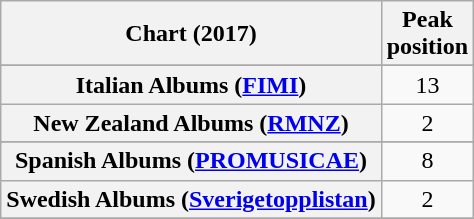<table class="wikitable sortable plainrowheaders" style="text-align:center">
<tr>
<th scope="col">Chart (2017)</th>
<th scope="col">Peak<br>position</th>
</tr>
<tr>
</tr>
<tr>
</tr>
<tr>
</tr>
<tr>
</tr>
<tr>
</tr>
<tr>
</tr>
<tr>
</tr>
<tr>
</tr>
<tr>
</tr>
<tr>
</tr>
<tr>
</tr>
<tr>
</tr>
<tr>
</tr>
<tr>
<th scope="row">Italian Albums (<a href='#'>FIMI</a>)</th>
<td>13</td>
</tr>
<tr>
<th scope="row">New Zealand Albums (<a href='#'>RMNZ</a>)</th>
<td>2</td>
</tr>
<tr>
</tr>
<tr>
</tr>
<tr>
</tr>
<tr>
</tr>
<tr>
<th scope="row">Spanish Albums (<a href='#'>PROMUSICAE</a>)</th>
<td>8</td>
</tr>
<tr>
<th scope="row">Swedish Albums (<a href='#'>Sverigetopplistan</a>)</th>
<td>2</td>
</tr>
<tr>
</tr>
<tr>
</tr>
<tr>
</tr>
<tr>
</tr>
<tr>
</tr>
</table>
